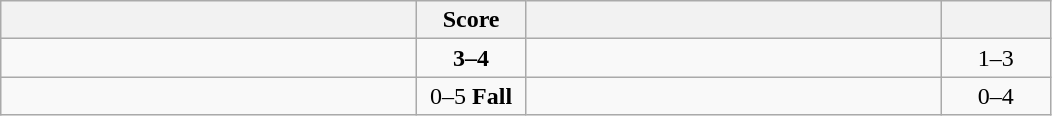<table class="wikitable" style="text-align: center; ">
<tr>
<th align="right" width="270"></th>
<th width="65">Score</th>
<th align="left" width="270"></th>
<th width="65"></th>
</tr>
<tr>
<td align="left"></td>
<td><strong>3–4</strong></td>
<td align="left"><strong></strong></td>
<td>1–3 <strong></strong></td>
</tr>
<tr>
<td align="left"></td>
<td>0–5 <strong>Fall</strong></td>
<td align="left"><strong></strong></td>
<td>0–4 <strong></strong></td>
</tr>
</table>
